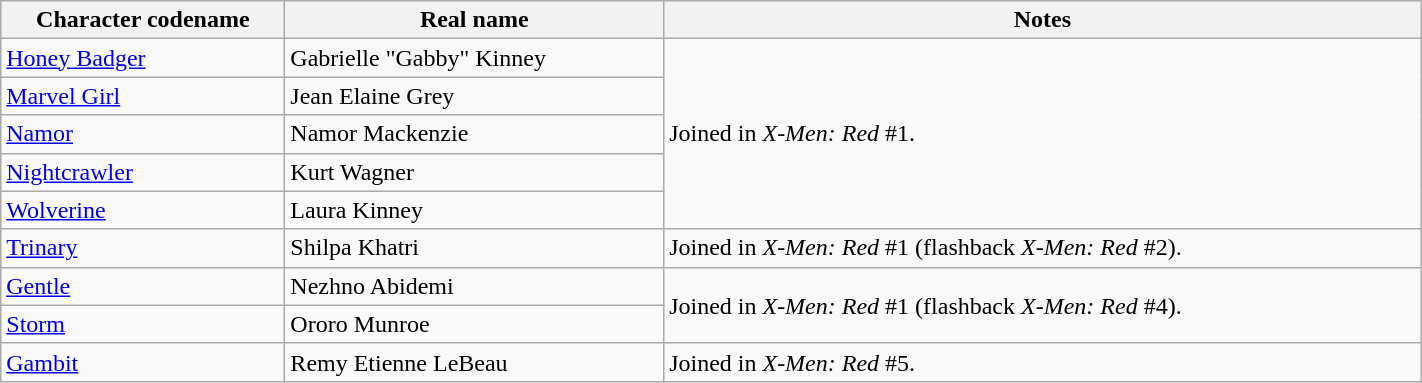<table class="wikitable sortable" style="width:75%;">
<tr>
<th style="width:15%;">Character codename</th>
<th style="width:20%;">Real name</th>
<th style="width:40%;">Notes</th>
</tr>
<tr>
<td><a href='#'>Honey Badger</a></td>
<td>Gabrielle "Gabby" Kinney</td>
<td rowspan=5>Joined in <em>X-Men: Red</em> #1.</td>
</tr>
<tr>
<td><a href='#'>Marvel Girl</a></td>
<td>Jean Elaine Grey</td>
</tr>
<tr>
<td><a href='#'>Namor</a></td>
<td>Namor Mackenzie</td>
</tr>
<tr>
<td><a href='#'>Nightcrawler</a></td>
<td>Kurt Wagner</td>
</tr>
<tr>
<td><a href='#'>Wolverine</a></td>
<td>Laura Kinney</td>
</tr>
<tr>
<td><a href='#'>Trinary</a></td>
<td>Shilpa Khatri</td>
<td>Joined in <em>X-Men: Red</em> #1 (flashback <em>X-Men: Red</em> #2).</td>
</tr>
<tr>
<td><a href='#'>Gentle</a></td>
<td>Nezhno Abidemi</td>
<td rowspan=2>Joined in <em>X-Men: Red</em> #1 (flashback <em>X-Men: Red</em> #4).</td>
</tr>
<tr>
<td><a href='#'>Storm</a></td>
<td>Ororo Munroe</td>
</tr>
<tr>
<td><a href='#'>Gambit</a></td>
<td>Remy Etienne LeBeau</td>
<td>Joined in <em>X-Men: Red</em> #5.</td>
</tr>
</table>
